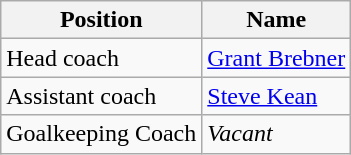<table class="wikitable">
<tr>
<th>Position</th>
<th>Name</th>
</tr>
<tr>
<td>Head coach</td>
<td> <a href='#'>Grant Brebner</a></td>
</tr>
<tr>
<td>Assistant coach</td>
<td> <a href='#'>Steve Kean</a></td>
</tr>
<tr>
<td>Goalkeeping Coach</td>
<td><em>Vacant</em></td>
</tr>
</table>
